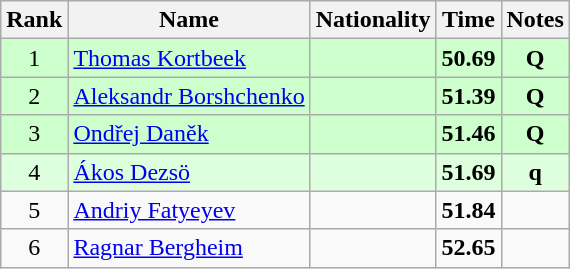<table class="wikitable sortable" style="text-align:center">
<tr>
<th>Rank</th>
<th>Name</th>
<th>Nationality</th>
<th>Time</th>
<th>Notes</th>
</tr>
<tr bgcolor=ccffcc>
<td>1</td>
<td align=left><a href='#'>Thomas Kortbeek</a></td>
<td align=left></td>
<td><strong>50.69</strong></td>
<td><strong>Q</strong></td>
</tr>
<tr bgcolor=ccffcc>
<td>2</td>
<td align=left><a href='#'>Aleksandr Borshchenko</a></td>
<td align=left></td>
<td><strong>51.39</strong></td>
<td><strong>Q</strong></td>
</tr>
<tr bgcolor=ccffcc>
<td>3</td>
<td align=left><a href='#'>Ondřej Daněk</a></td>
<td align=left></td>
<td><strong>51.46</strong></td>
<td><strong>Q</strong></td>
</tr>
<tr bgcolor=ddffdd>
<td>4</td>
<td align=left><a href='#'>Ákos Dezsö</a></td>
<td align=left></td>
<td><strong>51.69</strong></td>
<td><strong>q</strong></td>
</tr>
<tr>
<td>5</td>
<td align=left><a href='#'>Andriy Fatyeyev</a></td>
<td align=left></td>
<td><strong>51.84</strong></td>
<td></td>
</tr>
<tr>
<td>6</td>
<td align=left><a href='#'>Ragnar Bergheim</a></td>
<td align=left></td>
<td><strong>52.65</strong></td>
<td></td>
</tr>
</table>
